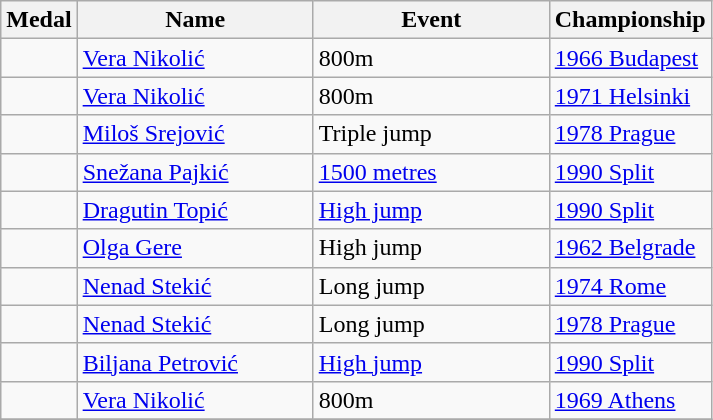<table class="wikitable sortable" style="font-size:100%">
<tr>
<th>Medal</th>
<th width=150>Name</th>
<th width=150>Event</th>
<th width=100>Championship</th>
</tr>
<tr>
<td></td>
<td><a href='#'>Vera Nikolić</a></td>
<td>800m</td>
<td><a href='#'>1966 Budapest</a> </td>
</tr>
<tr>
<td></td>
<td><a href='#'>Vera Nikolić</a></td>
<td>800m</td>
<td><a href='#'>1971 Helsinki</a> </td>
</tr>
<tr>
<td></td>
<td><a href='#'>Miloš Srejović</a></td>
<td>Triple jump</td>
<td><a href='#'>1978 Prague</a> </td>
</tr>
<tr>
<td></td>
<td><a href='#'>Snežana Pajkić</a></td>
<td><a href='#'>1500 metres</a></td>
<td><a href='#'>1990 Split</a> </td>
</tr>
<tr>
<td></td>
<td><a href='#'>Dragutin Topić</a></td>
<td><a href='#'>High jump</a></td>
<td><a href='#'>1990 Split</a> </td>
</tr>
<tr>
<td></td>
<td><a href='#'>Olga Gere</a></td>
<td>High jump</td>
<td><a href='#'>1962 Belgrade</a> </td>
</tr>
<tr>
<td></td>
<td><a href='#'>Nenad Stekić</a></td>
<td>Long jump</td>
<td><a href='#'>1974 Rome</a> </td>
</tr>
<tr>
<td></td>
<td><a href='#'>Nenad Stekić</a></td>
<td>Long jump</td>
<td><a href='#'>1978 Prague</a> </td>
</tr>
<tr>
<td></td>
<td><a href='#'>Biljana Petrović</a></td>
<td><a href='#'>High jump</a></td>
<td><a href='#'>1990 Split</a> </td>
</tr>
<tr>
<td></td>
<td><a href='#'>Vera Nikolić</a></td>
<td>800m</td>
<td><a href='#'>1969 Athens</a> </td>
</tr>
<tr>
</tr>
</table>
